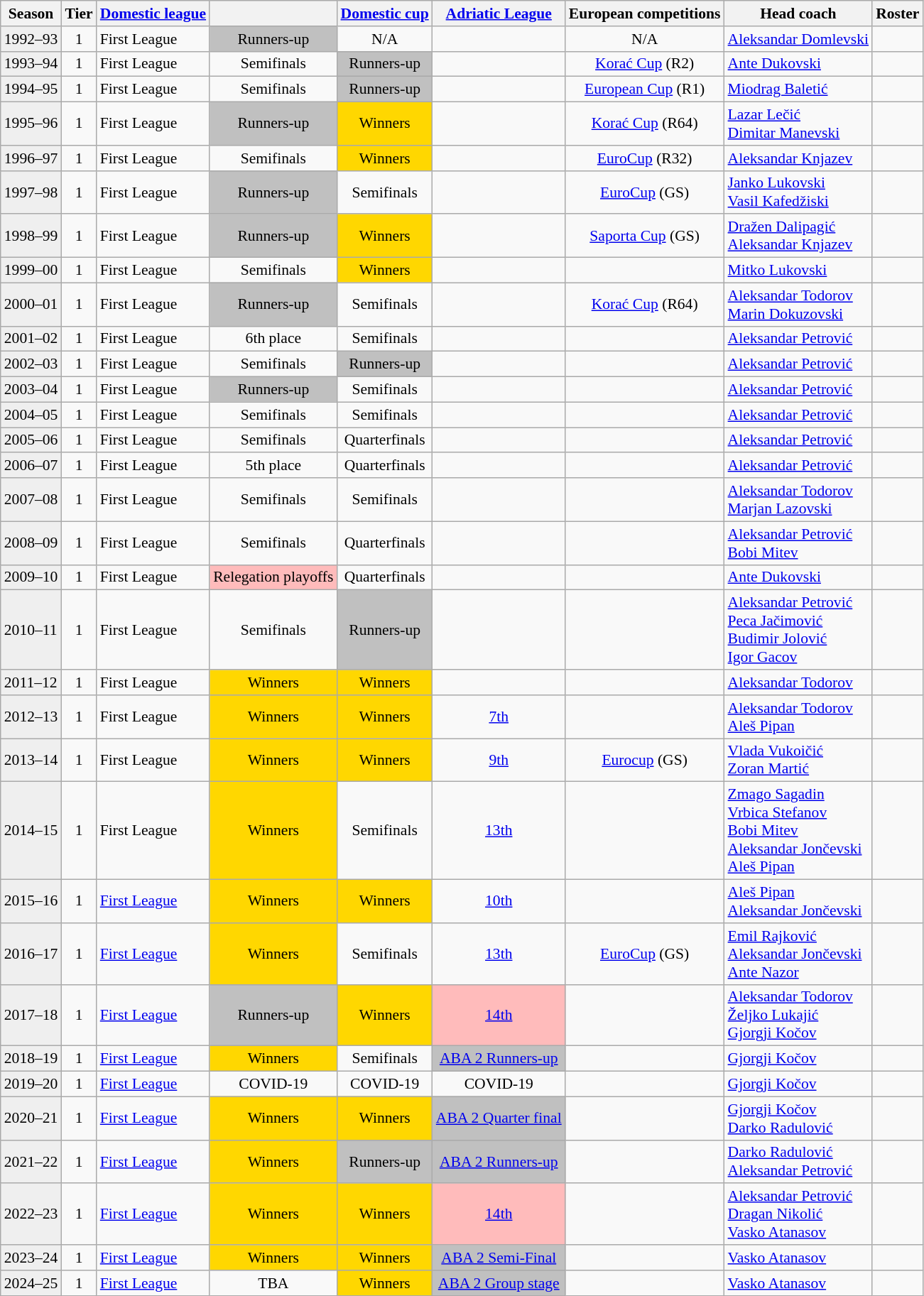<table class="wikitable" style="font-size:90%">
<tr>
<th>Season</th>
<th>Tier</th>
<th align=center><a href='#'>Domestic league</a></th>
<th align=center></th>
<th><a href='#'>Domestic cup</a></th>
<th><a href='#'>Adriatic League</a></th>
<th>European competitions</th>
<th>Head coach</th>
<th>Roster</th>
</tr>
<tr>
<td style="background:#EFEFEF;">1992–93</td>
<td align=center>1</td>
<td>First League</td>
<td align=center style="background:silver">Runners-up</td>
<td align=center>N/A</td>
<td></td>
<td align=center>N/A</td>
<td><a href='#'>Aleksandar Domlevski</a></td>
<td></td>
</tr>
<tr>
<td style="background:#EFEFEF;">1993–94</td>
<td align=center>1</td>
<td>First League</td>
<td align=center>Semifinals</td>
<td align=center style="background:silver">Runners-up</td>
<td></td>
<td align=center><a href='#'>Korać Cup</a> (R2)</td>
<td><a href='#'>Ante Dukovski</a></td>
<td></td>
</tr>
<tr>
<td style="background:#EFEFEF;">1994–95</td>
<td align=center>1</td>
<td>First League</td>
<td align=center>Semifinals</td>
<td align=center style="background:silver">Runners-up</td>
<td></td>
<td align=center><a href='#'>European Cup</a> (R1)</td>
<td><a href='#'>Miodrag Baletić</a></td>
<td></td>
</tr>
<tr>
<td style="background:#EFEFEF;">1995–96</td>
<td align=center>1</td>
<td>First League</td>
<td align=center style="background:silver">Runners-up</td>
<td align=center style="background:gold">Winners</td>
<td></td>
<td align=center><a href='#'>Korać Cup</a> (R64)</td>
<td><a href='#'>Lazar Lečić</a> <br> <a href='#'>Dimitar Manevski</a></td>
<td></td>
</tr>
<tr>
<td style="background:#EFEFEF;">1996–97</td>
<td align=center>1</td>
<td>First League</td>
<td align=center>Semifinals</td>
<td align=center style="background:gold">Winners</td>
<td></td>
<td align=center><a href='#'>EuroCup</a> (R32)</td>
<td><a href='#'>Aleksandar Knjazev</a></td>
<td></td>
</tr>
<tr>
<td style="background:#EFEFEF;">1997–98</td>
<td align=center>1</td>
<td>First League</td>
<td align=center style="background:silver">Runners-up</td>
<td align=center>Semifinals</td>
<td></td>
<td align=center><a href='#'>EuroCup</a> (GS)</td>
<td><a href='#'>Janko Lukovski</a><br><a href='#'>Vasil Kafedžiski</a></td>
<td></td>
</tr>
<tr>
<td style="background:#EFEFEF;">1998–99</td>
<td align=center>1</td>
<td>First League</td>
<td align=center style="background:silver">Runners-up</td>
<td align=center style="background:gold">Winners</td>
<td></td>
<td align=center><a href='#'>Saporta Cup</a> (GS)</td>
<td><a href='#'>Dražen Dalipagić</a><br><a href='#'>Aleksandar Knjazev</a></td>
<td></td>
</tr>
<tr>
<td style="background:#EFEFEF;">1999–00</td>
<td align=center>1</td>
<td>First League</td>
<td align=center>Semifinals</td>
<td align=center style="background:gold">Winners</td>
<td></td>
<td></td>
<td><a href='#'>Mitko Lukovski</a></td>
<td></td>
</tr>
<tr>
<td style="background:#EFEFEF;">2000–01</td>
<td align=center>1</td>
<td>First League</td>
<td align=center style="background:silver">Runners-up</td>
<td align=center>Semifinals</td>
<td></td>
<td align=center><a href='#'>Korać Cup</a> (R64)</td>
<td><a href='#'>Aleksandar Todorov</a><br><a href='#'>Marin Dokuzovski</a></td>
<td></td>
</tr>
<tr>
<td style="background:#EFEFEF;">2001–02</td>
<td align=center>1</td>
<td>First League</td>
<td align=center>6th place</td>
<td align=center>Semifinals</td>
<td></td>
<td></td>
<td><a href='#'>Aleksandar Petrović</a></td>
<td></td>
</tr>
<tr>
<td style="background:#EFEFEF;">2002–03</td>
<td align=center>1</td>
<td>First League</td>
<td align=center>Semifinals</td>
<td align=center style="background:silver">Runners-up</td>
<td></td>
<td></td>
<td><a href='#'>Aleksandar Petrović</a></td>
<td></td>
</tr>
<tr>
<td style="background:#EFEFEF;">2003–04</td>
<td align=center>1</td>
<td>First League</td>
<td align=center style="background:silver">Runners-up</td>
<td align=center>Semifinals</td>
<td></td>
<td></td>
<td><a href='#'>Aleksandar Petrović</a></td>
<td></td>
</tr>
<tr>
<td style="background:#EFEFEF;">2004–05</td>
<td align=center>1</td>
<td>First League</td>
<td align=center>Semifinals</td>
<td align=center>Semifinals</td>
<td></td>
<td></td>
<td><a href='#'>Aleksandar Petrović</a></td>
<td></td>
</tr>
<tr>
<td style="background:#EFEFEF;">2005–06</td>
<td align=center>1</td>
<td>First League</td>
<td align=center>Semifinals</td>
<td align=center>Quarterfinals</td>
<td></td>
<td></td>
<td><a href='#'>Aleksandar Petrović</a></td>
<td></td>
</tr>
<tr>
<td style="background:#EFEFEF;">2006–07</td>
<td align=center>1</td>
<td>First League</td>
<td align=center>5th place</td>
<td align=center>Quarterfinals</td>
<td></td>
<td></td>
<td><a href='#'>Aleksandar Petrović</a></td>
<td></td>
</tr>
<tr>
<td style="background:#EFEFEF;">2007–08</td>
<td align=center>1</td>
<td>First League</td>
<td align=center>Semifinals</td>
<td align=center>Semifinals</td>
<td></td>
<td></td>
<td><a href='#'>Aleksandar Todorov</a><br><a href='#'>Marjan Lazovski</a></td>
<td></td>
</tr>
<tr>
<td style="background:#EFEFEF;">2008–09</td>
<td align=center>1</td>
<td>First League</td>
<td align=center>Semifinals</td>
<td align=center>Quarterfinals</td>
<td></td>
<td></td>
<td><a href='#'>Aleksandar Petrović</a><br><a href='#'>Bobi Mitev</a></td>
<td></td>
</tr>
<tr>
<td style="background:#EFEFEF;">2009–10</td>
<td align=center>1</td>
<td>First League</td>
<td align=center style="background:#FFBBBB;">Relegation playoffs</td>
<td align=center>Quarterfinals</td>
<td></td>
<td></td>
<td><a href='#'>Ante Dukovski</a></td>
<td></td>
</tr>
<tr>
<td style="background:#EFEFEF;">2010–11</td>
<td align=center>1</td>
<td>First League</td>
<td align=center>Semifinals</td>
<td align=center style="background:silver">Runners-up</td>
<td></td>
<td></td>
<td><a href='#'>Aleksandar Petrović</a><br> <a href='#'>Peca Jačimović</a><br><a href='#'>Budimir Jolović</a><br><a href='#'>Igor Gacov</a></td>
<td></td>
</tr>
<tr>
<td style="background:#EFEFEF;">2011–12</td>
<td align=center>1</td>
<td>First League</td>
<td align=center style="background:gold;">Winners</td>
<td align=center style="background:gold">Winners</td>
<td></td>
<td></td>
<td><a href='#'>Aleksandar Todorov</a></td>
<td></td>
</tr>
<tr>
<td style="background:#EFEFEF;">2012–13</td>
<td align=center>1</td>
<td>First League</td>
<td align=center style="background:gold;">Winners</td>
<td align=center style="background:gold">Winners</td>
<td align=center><a href='#'>7th</a></td>
<td></td>
<td><a href='#'>Aleksandar Todorov</a><br><a href='#'>Aleš Pipan</a></td>
<td></td>
</tr>
<tr>
<td style="background:#EFEFEF;">2013–14</td>
<td align=center>1</td>
<td>First League</td>
<td align=center style="background:gold;">Winners</td>
<td align=center style="background:gold;">Winners</td>
<td align=center><a href='#'>9th</a></td>
<td align=center><a href='#'>Eurocup</a> (GS)</td>
<td><a href='#'>Vlada Vukoičić</a><br><a href='#'>Zoran Martić</a></td>
<td></td>
</tr>
<tr>
<td style="background:#EFEFEF;">2014–15</td>
<td align=center>1</td>
<td>First League</td>
<td align=center style="background:gold;">Winners</td>
<td align=center>Semifinals</td>
<td align=center><a href='#'>13th</a></td>
<td></td>
<td><a href='#'>Zmago Sagadin</a><br><a href='#'>Vrbica Stefanov</a><br><a href='#'>Bobi Mitev</a><br><a href='#'>Aleksandar Jončevski</a><br><a href='#'>Aleš Pipan</a></td>
<td></td>
</tr>
<tr>
<td style="background:#EFEFEF;">2015–16</td>
<td align=center>1</td>
<td><a href='#'>First League</a></td>
<td align=center style="background:gold;">Winners</td>
<td align=center style="background:gold;">Winners</td>
<td align=center><a href='#'>10th</a></td>
<td></td>
<td><a href='#'>Aleš Pipan</a><br><a href='#'>Aleksandar Jončevski</a></td>
<td></td>
</tr>
<tr>
<td style="background:#EFEFEF;">2016–17</td>
<td align=center>1</td>
<td><a href='#'>First League</a></td>
<td align=center style="background:gold;">Winners</td>
<td align=center>Semifinals</td>
<td align=center><a href='#'>13th</a></td>
<td align=center><a href='#'>EuroCup</a> (GS)</td>
<td><a href='#'>Emil Rajković</a><br><a href='#'>Aleksandar Jončevski</a><br><a href='#'>Ante Nazor</a></td>
<td></td>
</tr>
<tr>
<td style="background:#EFEFEF;">2017–18</td>
<td align=center>1</td>
<td><a href='#'>First League</a></td>
<td align=center style="background:silver">Runners-up</td>
<td align=center style="background:gold;">Winners</td>
<td align=center style="background:#FFBBBB;"><a href='#'>14th</a></td>
<td></td>
<td><a href='#'>Aleksandar Todorov</a><br><a href='#'>Željko Lukajić</a><br> <a href='#'>Gjorgji Kočov</a></td>
<td></td>
</tr>
<tr>
<td style="background:#EFEFEF;">2018–19</td>
<td align=center>1</td>
<td><a href='#'>First League</a></td>
<td align=center style="background:gold;">Winners</td>
<td align=center>Semifinals</td>
<td align=center style="background:silver"><a href='#'>ABA 2 Runners-up</a></td>
<td></td>
<td><a href='#'>Gjorgji Kočov</a></td>
<td></td>
</tr>
<tr>
<td style="background:#EFEFEF;">2019–20</td>
<td align=center>1</td>
<td><a href='#'>First League</a></td>
<td align=center>COVID-19</td>
<td align=center>COVID-19</td>
<td align=center>COVID-19</td>
<td></td>
<td><a href='#'>Gjorgji Kočov</a></td>
<td></td>
</tr>
<tr>
<td style="background:#EFEFEF;">2020–21</td>
<td align=center>1</td>
<td><a href='#'>First League</a></td>
<td align=center style="background:gold;">Winners</td>
<td align=center style="background:gold;">Winners</td>
<td align=center style="background:silver"><a href='#'>ABA 2 Quarter final</a></td>
<td></td>
<td><a href='#'>Gjorgji Kočov</a> <br><a href='#'>Darko Radulović</a></td>
<td></td>
</tr>
<tr>
<td style="background:#EFEFEF;">2021–22</td>
<td align=center>1</td>
<td><a href='#'>First League</a></td>
<td align=center style="background:gold;">Winners</td>
<td align=center style="background:silver">Runners-up</td>
<td align=center style="background:silver"><a href='#'>ABA 2 Runners-up</a></td>
<td></td>
<td><a href='#'>Darko Radulović</a> <br><a href='#'>Aleksandar Petrović</a></td>
<td></td>
</tr>
<tr>
<td style="background:#EFEFEF;">2022–23</td>
<td align=center>1</td>
<td><a href='#'>First League</a></td>
<td align=center style="background:gold;">Winners</td>
<td align=center style="background:gold">Winners</td>
<td align=center style="background:#FFBBBB"><a href='#'>14th</a></td>
<td></td>
<td><a href='#'>Aleksandar Petrović</a> <br><a href='#'>Dragan Nikolić</a> <br><a href='#'>Vasko Atanasov</a></td>
<td></td>
</tr>
<tr>
<td style="background:#EFEFEF;">2023–24</td>
<td align=center>1</td>
<td><a href='#'>First League</a></td>
<td align=center style="background:gold;">Winners</td>
<td align=center style="background:gold">Winners</td>
<td align=center style="background:silver"><a href='#'>ABA 2 Semi-Final</a></td>
<td></td>
<td><a href='#'>Vasko Atanasov</a></td>
<td></td>
</tr>
<tr>
<td style="background:#EFEFEF;">2024–25</td>
<td align=center>1</td>
<td><a href='#'>First League</a></td>
<td align=center>TBA</td>
<td align=center style="background:gold">Winners</td>
<td align=center style="background:silver"><a href='#'>ABA 2 Group stage</a></td>
<td></td>
<td><a href='#'>Vasko Atanasov</a></td>
<td></td>
</tr>
</table>
